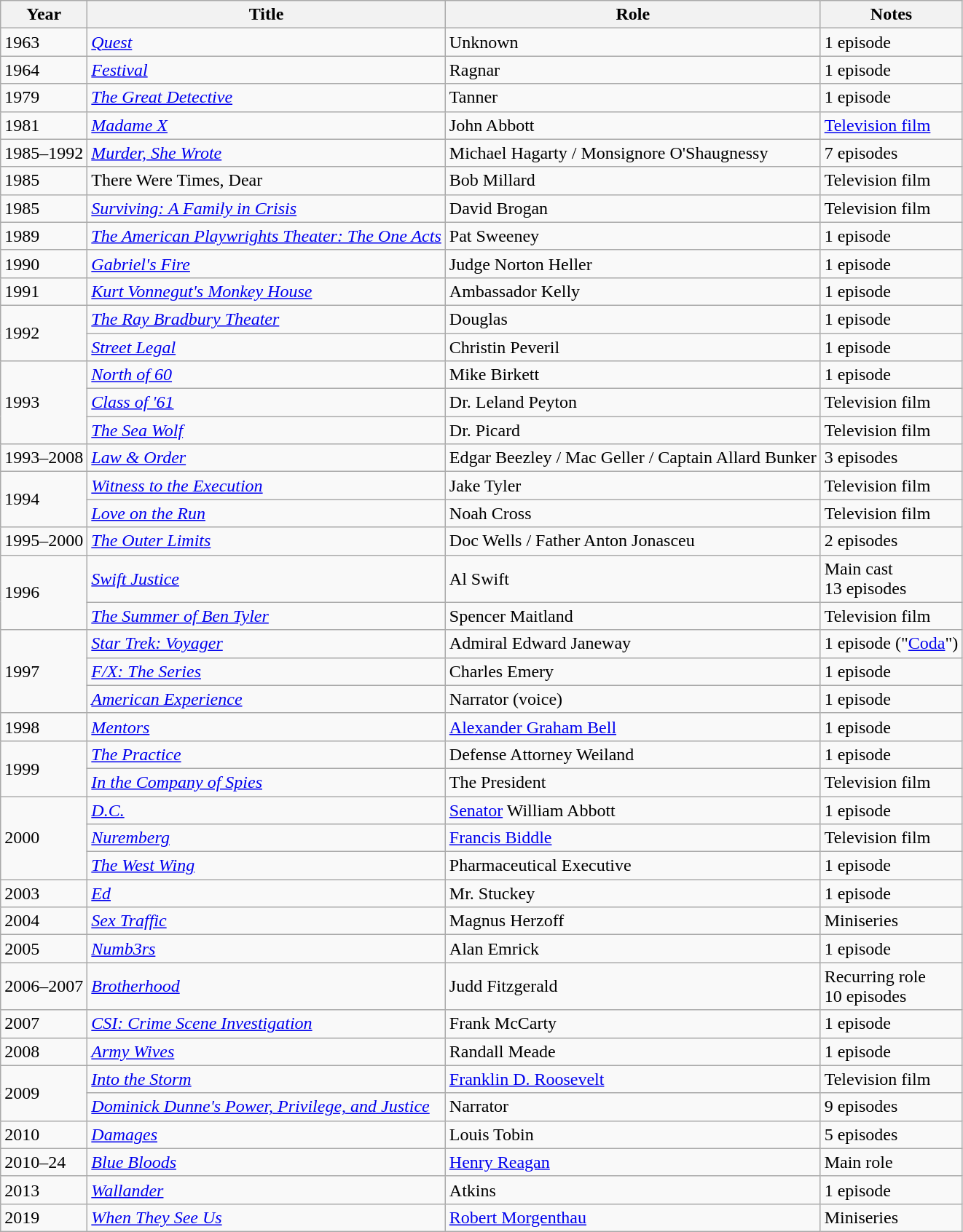<table class="wikitable sortable">
<tr>
<th>Year</th>
<th>Title</th>
<th>Role</th>
<th class="unsortable">Notes</th>
</tr>
<tr>
<td>1963</td>
<td><em><a href='#'>Quest</a></em></td>
<td>Unknown</td>
<td>1 episode</td>
</tr>
<tr>
<td>1964</td>
<td><em><a href='#'>Festival</a></em></td>
<td>Ragnar</td>
<td>1 episode</td>
</tr>
<tr>
<td>1979</td>
<td data-sort-value="Great Detective, The"><em><a href='#'>The Great Detective</a></em></td>
<td>Tanner</td>
<td>1 episode</td>
</tr>
<tr>
<td>1981</td>
<td><em><a href='#'>Madame X</a></em></td>
<td>John Abbott</td>
<td><a href='#'>Television film</a></td>
</tr>
<tr>
<td>1985–1992</td>
<td><em><a href='#'>Murder, She Wrote</a></em></td>
<td>Michael Hagarty / Monsignore O'Shaugnessy</td>
<td>7 episodes</td>
</tr>
<tr>
<td>1985</td>
<td>There Were Times, Dear</td>
<td>Bob Millard</td>
<td>Television film</td>
</tr>
<tr>
<td>1985</td>
<td><em><a href='#'>Surviving: A Family in Crisis</a></em></td>
<td>David Brogan</td>
<td>Television film</td>
</tr>
<tr>
<td>1989</td>
<td data-sort-value="American Playwrights Theater: The One Acts, The"><em><a href='#'>The American Playwrights Theater: The One Acts</a></em></td>
<td>Pat Sweeney</td>
<td>1 episode</td>
</tr>
<tr>
<td>1990</td>
<td><em><a href='#'>Gabriel's Fire</a></em></td>
<td>Judge Norton Heller</td>
<td>1 episode</td>
</tr>
<tr>
<td>1991</td>
<td><em><a href='#'>Kurt Vonnegut's Monkey House</a></em></td>
<td>Ambassador Kelly</td>
<td>1 episode</td>
</tr>
<tr>
<td rowspan=2>1992</td>
<td data-sort-value="Ray Bradbury Theater, The"><em><a href='#'>The Ray Bradbury Theater</a></em></td>
<td>Douglas</td>
<td>1 episode</td>
</tr>
<tr>
<td><em><a href='#'>Street Legal</a></em></td>
<td>Christin Peveril</td>
<td>1 episode</td>
</tr>
<tr>
<td rowspan=3>1993</td>
<td><em><a href='#'>North of 60</a></em></td>
<td>Mike Birkett</td>
<td>1 episode</td>
</tr>
<tr>
<td><em><a href='#'>Class of '61</a></em></td>
<td>Dr. Leland Peyton</td>
<td>Television film</td>
</tr>
<tr>
<td data-sort-value="Sea Wolf, The"><em><a href='#'>The Sea Wolf</a></em></td>
<td>Dr. Picard</td>
<td>Television film</td>
</tr>
<tr>
<td>1993–2008</td>
<td><em><a href='#'>Law & Order</a></em></td>
<td>Edgar Beezley / Mac Geller / Captain Allard Bunker</td>
<td>3 episodes</td>
</tr>
<tr>
<td rowspan=2>1994</td>
<td><em><a href='#'>Witness to the Execution</a></em></td>
<td>Jake Tyler</td>
<td>Television film</td>
</tr>
<tr>
<td><em><a href='#'>Love on the Run</a></em></td>
<td>Noah Cross</td>
<td>Television film</td>
</tr>
<tr>
<td>1995–2000</td>
<td data-sort-value="Outer Limits, The"><em><a href='#'>The Outer Limits</a></em></td>
<td>Doc Wells / Father Anton Jonasceu</td>
<td>2 episodes</td>
</tr>
<tr>
<td rowspan=2>1996</td>
<td><em><a href='#'>Swift Justice</a></em></td>
<td>Al Swift</td>
<td>Main cast <br> 13 episodes</td>
</tr>
<tr>
<td data-sort-value="Summer of Ben Tyler, The"><em><a href='#'>The Summer of Ben Tyler</a></em></td>
<td>Spencer Maitland</td>
<td>Television film</td>
</tr>
<tr>
<td rowspan=3>1997</td>
<td><em><a href='#'>Star Trek: Voyager</a></em></td>
<td>Admiral Edward Janeway</td>
<td>1 episode ("<a href='#'>Coda</a>")</td>
</tr>
<tr>
<td><em><a href='#'>F/X: The Series</a></em></td>
<td>Charles Emery</td>
<td>1 episode</td>
</tr>
<tr>
<td><em><a href='#'>American Experience</a></em></td>
<td>Narrator (voice)</td>
<td>1 episode</td>
</tr>
<tr>
<td>1998</td>
<td><em><a href='#'>Mentors</a></em></td>
<td><a href='#'>Alexander Graham Bell</a></td>
<td>1 episode</td>
</tr>
<tr>
<td rowspan=2>1999</td>
<td data-sort-value="Practice, The"><em><a href='#'>The Practice</a></em></td>
<td>Defense Attorney Weiland</td>
<td>1 episode</td>
</tr>
<tr>
<td><em><a href='#'>In the Company of Spies</a></em></td>
<td>The President</td>
<td>Television film</td>
</tr>
<tr>
<td rowspan=3>2000</td>
<td><em><a href='#'>D.C.</a></em></td>
<td><a href='#'>Senator</a> William Abbott</td>
<td>1 episode</td>
</tr>
<tr>
<td><em><a href='#'>Nuremberg</a></em></td>
<td><a href='#'>Francis Biddle</a></td>
<td>Television film</td>
</tr>
<tr>
<td data-sort-value="West Wing, The"><em><a href='#'>The West Wing</a></em></td>
<td>Pharmaceutical Executive</td>
<td>1 episode</td>
</tr>
<tr>
<td>2003</td>
<td><em><a href='#'>Ed</a></em></td>
<td>Mr. Stuckey</td>
<td>1 episode</td>
</tr>
<tr>
<td>2004</td>
<td><em><a href='#'>Sex Traffic</a></em></td>
<td>Magnus Herzoff</td>
<td>Miniseries</td>
</tr>
<tr>
<td>2005</td>
<td><em><a href='#'>Numb3rs</a></em></td>
<td>Alan Emrick</td>
<td>1 episode</td>
</tr>
<tr>
<td>2006–2007</td>
<td><em><a href='#'>Brotherhood</a></em></td>
<td>Judd Fitzgerald</td>
<td>Recurring role<br>10 episodes</td>
</tr>
<tr>
<td>2007</td>
<td><em><a href='#'>CSI: Crime Scene Investigation</a></em></td>
<td>Frank McCarty</td>
<td>1 episode</td>
</tr>
<tr>
<td>2008</td>
<td><em><a href='#'>Army Wives</a></em></td>
<td>Randall Meade</td>
<td>1 episode</td>
</tr>
<tr>
<td rowspan=2>2009</td>
<td><em><a href='#'>Into the Storm</a></em></td>
<td><a href='#'>Franklin D. Roosevelt</a></td>
<td>Television film</td>
</tr>
<tr>
<td><em><a href='#'>Dominick Dunne's Power, Privilege, and Justice</a></em></td>
<td>Narrator</td>
<td>9 episodes</td>
</tr>
<tr>
<td>2010</td>
<td><em><a href='#'>Damages</a></em></td>
<td>Louis Tobin</td>
<td>5 episodes</td>
</tr>
<tr>
<td>2010–24</td>
<td><em><a href='#'>Blue Bloods</a></em></td>
<td><a href='#'>Henry Reagan</a></td>
<td>Main role</td>
</tr>
<tr>
<td>2013</td>
<td><em><a href='#'>Wallander</a></em></td>
<td>Atkins</td>
<td>1 episode</td>
</tr>
<tr>
<td>2019</td>
<td><em><a href='#'>When They See Us</a></em></td>
<td><a href='#'>Robert Morgenthau</a></td>
<td>Miniseries</td>
</tr>
</table>
